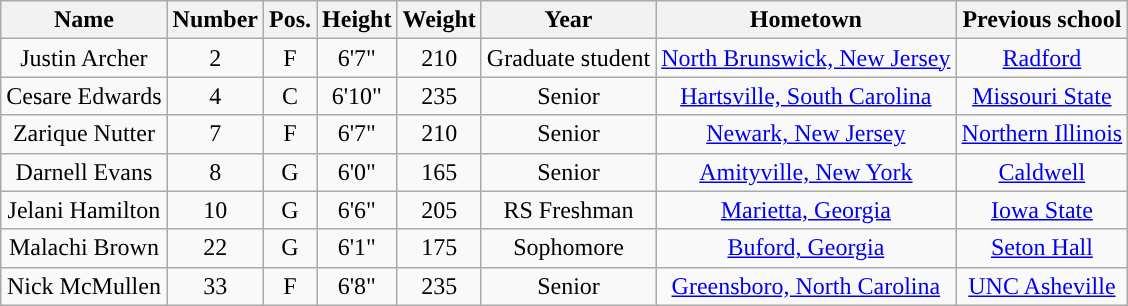<table class="wikitable sortable" style="text-align:center">
<tr align=center>
<th>Name</th>
<th>Number</th>
<th>Pos.</th>
<th>Height</th>
<th>Weight</th>
<th>Year</th>
<th>Hometown</th>
<th class="unsortable">Previous school</th>
</tr>
<tr>
<td>Justin Archer</td>
<td>2</td>
<td>F</td>
<td>6'7"</td>
<td>210</td>
<td>Graduate student</td>
<td><a href='#'>North Brunswick, New Jersey</a></td>
<td><a href='#'>Radford</a></td>
</tr>
<tr>
<td>Cesare Edwards</td>
<td>4</td>
<td>C</td>
<td>6'10"</td>
<td>235</td>
<td>Senior</td>
<td><a href='#'>Hartsville, South Carolina</a></td>
<td><a href='#'>Missouri State</a></td>
</tr>
<tr>
<td>Zarique Nutter</td>
<td>7</td>
<td>F</td>
<td>6'7"</td>
<td>210</td>
<td>Senior</td>
<td><a href='#'>Newark, New Jersey</a></td>
<td><a href='#'>Northern Illinois</a></td>
</tr>
<tr>
<td>Darnell Evans</td>
<td>8</td>
<td>G</td>
<td>6'0"</td>
<td>165</td>
<td>Senior</td>
<td><a href='#'>Amityville, New York</a></td>
<td><a href='#'>Caldwell</a></td>
</tr>
<tr>
<td>Jelani Hamilton</td>
<td>10</td>
<td>G</td>
<td>6'6"</td>
<td>205</td>
<td>RS Freshman</td>
<td><a href='#'>Marietta, Georgia</a></td>
<td><a href='#'>Iowa State</a></td>
</tr>
<tr>
<td>Malachi Brown</td>
<td>22</td>
<td>G</td>
<td>6'1"</td>
<td>175</td>
<td>Sophomore</td>
<td><a href='#'>Buford, Georgia</a></td>
<td><a href='#'>Seton Hall</a></td>
</tr>
<tr>
<td>Nick McMullen</td>
<td>33</td>
<td>F</td>
<td>6'8"</td>
<td>235</td>
<td>Senior</td>
<td><a href='#'>Greensboro, North Carolina</a></td>
<td><a href='#'>UNC Asheville</a></td>
</tr>
</table>
